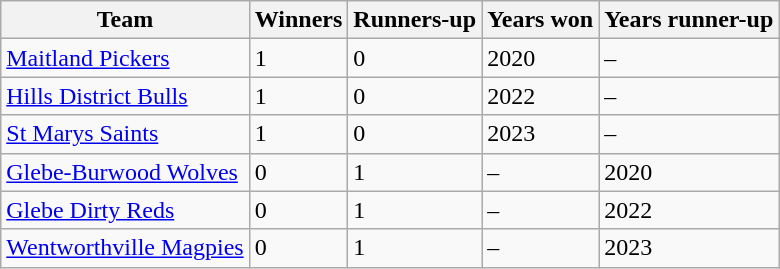<table class="wikitable sortable">
<tr>
<th>Team</th>
<th>Winners</th>
<th>Runners-up</th>
<th>Years won</th>
<th>Years runner-up</th>
</tr>
<tr>
<td> <a href='#'>Maitland Pickers</a></td>
<td>1</td>
<td>0</td>
<td>2020</td>
<td>–</td>
</tr>
<tr>
<td> <a href='#'>Hills District Bulls</a></td>
<td>1</td>
<td>0</td>
<td>2022</td>
<td>–</td>
</tr>
<tr>
<td> <a href='#'>St Marys Saints</a></td>
<td>1</td>
<td>0</td>
<td>2023</td>
<td>–</td>
</tr>
<tr>
<td> <a href='#'>Glebe-Burwood Wolves</a></td>
<td>0</td>
<td>1</td>
<td>–</td>
<td>2020</td>
</tr>
<tr>
<td> <a href='#'>Glebe Dirty Reds</a></td>
<td>0</td>
<td>1</td>
<td>–</td>
<td>2022</td>
</tr>
<tr>
<td> <a href='#'>Wentworthville Magpies</a></td>
<td>0</td>
<td>1</td>
<td>–</td>
<td>2023</td>
</tr>
</table>
